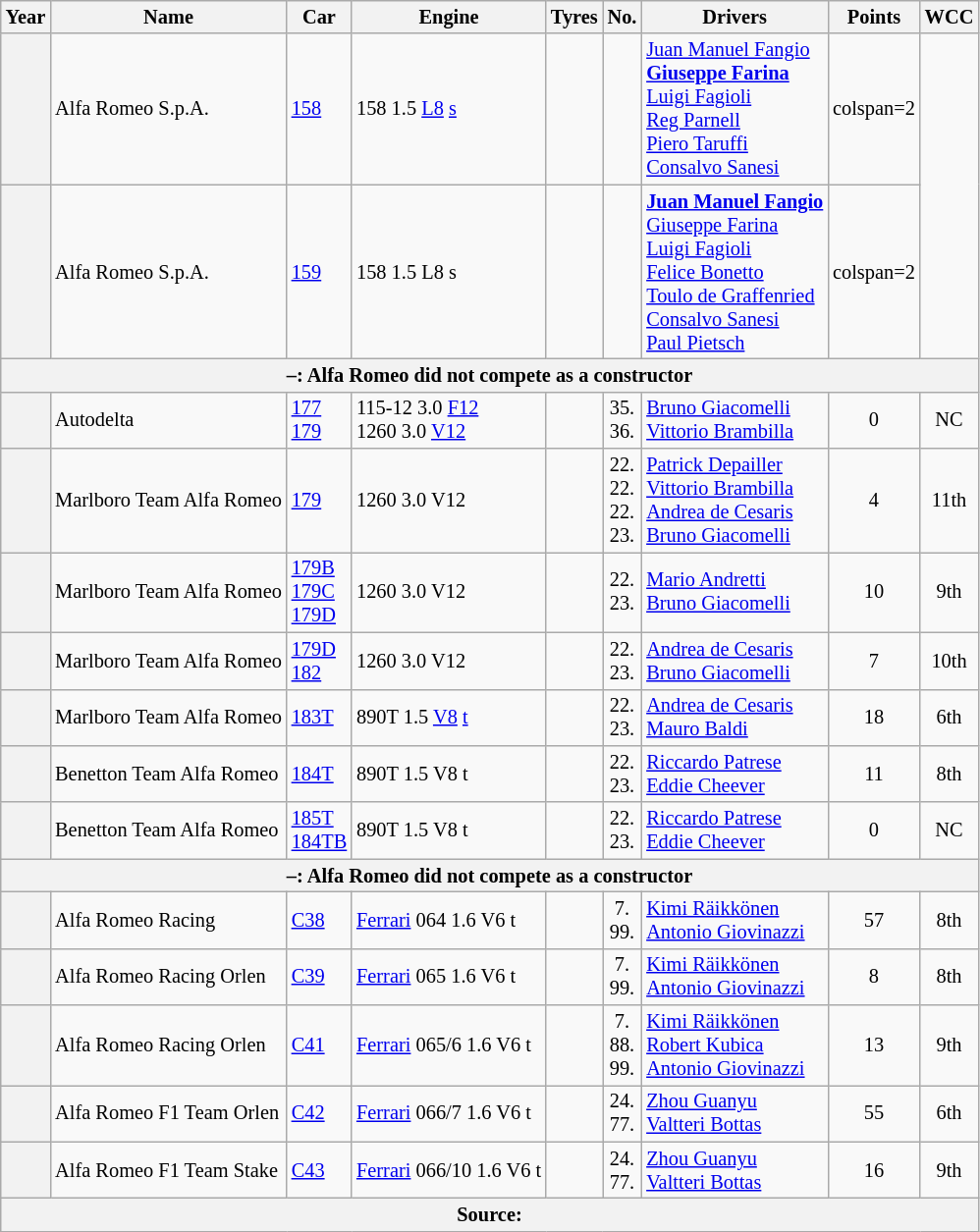<table class="wikitable" style="text-align:center; font-size:85%">
<tr>
<th>Year</th>
<th>Name</th>
<th>Car</th>
<th>Engine</th>
<th>Tyres</th>
<th>No.</th>
<th>Drivers</th>
<th>Points</th>
<th>WCC</th>
</tr>
<tr>
<th></th>
<td align="left"> Alfa Romeo S.p.A.</td>
<td align="left"><a href='#'>158</a></td>
<td align="left">158 1.5 <a href='#'>L8</a> <a href='#'>s</a></td>
<td></td>
<td></td>
<td align="left"> <a href='#'>Juan Manuel Fangio</a><br> <strong><a href='#'>Giuseppe Farina</a></strong><br> <a href='#'>Luigi Fagioli</a><br> <a href='#'>Reg Parnell</a><br> <a href='#'>Piero Taruffi</a><br> <a href='#'>Consalvo Sanesi</a></td>
<td>colspan=2 </td>
</tr>
<tr>
<th></th>
<td align="left"> Alfa Romeo S.p.A.</td>
<td align="left"><a href='#'>159</a></td>
<td align="left">158 1.5 L8 s</td>
<td></td>
<td></td>
<td align="left"> <strong><a href='#'>Juan Manuel Fangio</a></strong><br> <a href='#'>Giuseppe Farina</a><br> <a href='#'>Luigi Fagioli</a><br> <a href='#'>Felice Bonetto</a><br> <a href='#'>Toulo de Graffenried</a><br> <a href='#'>Consalvo Sanesi</a><br> <a href='#'>Paul Pietsch</a></td>
<td>colspan=2 </td>
</tr>
<tr>
<th colspan="9" style="text-align:center;">–: Alfa Romeo did not compete as a constructor</th>
</tr>
<tr>
<th></th>
<td align="left"> Autodelta</td>
<td align="left"><a href='#'>177</a><br><a href='#'>179</a></td>
<td align="left">115-12 3.0 <a href='#'>F12</a><br>1260 3.0 <a href='#'>V12</a></td>
<td></td>
<td>35.<br>36.</td>
<td align="left"> <a href='#'>Bruno Giacomelli</a><br> <a href='#'>Vittorio Brambilla</a></td>
<td>0</td>
<td>NC</td>
</tr>
<tr>
<th></th>
<td align="left"> Marlboro Team Alfa Romeo</td>
<td align="left"><a href='#'>179</a></td>
<td align="left">1260 3.0 V12</td>
<td></td>
<td>22.<br>22.<br>22.<br>23.</td>
<td align="left"> <a href='#'>Patrick Depailler</a><br> <a href='#'>Vittorio Brambilla</a><br> <a href='#'>Andrea de Cesaris</a><br> <a href='#'>Bruno Giacomelli</a></td>
<td>4</td>
<td>11th</td>
</tr>
<tr>
<th></th>
<td align="left"> Marlboro Team Alfa Romeo</td>
<td align="left"><a href='#'>179B</a><br><a href='#'>179C</a><br><a href='#'>179D</a></td>
<td align="left">1260 3.0 V12</td>
<td></td>
<td>22.<br>23.</td>
<td align="left"> <a href='#'>Mario Andretti</a><br> <a href='#'>Bruno Giacomelli</a></td>
<td>10</td>
<td>9th</td>
</tr>
<tr>
<th></th>
<td align="left"> Marlboro Team Alfa Romeo</td>
<td align="left"><a href='#'>179D</a><br><a href='#'>182</a></td>
<td align="left">1260 3.0 V12</td>
<td></td>
<td>22.<br>23.</td>
<td align="left"> <a href='#'>Andrea de Cesaris</a><br> <a href='#'>Bruno Giacomelli</a></td>
<td>7</td>
<td>10th</td>
</tr>
<tr>
<th></th>
<td align="left"> Marlboro Team Alfa Romeo</td>
<td align="left"><a href='#'>183T</a></td>
<td align="left">890T 1.5 <a href='#'>V8</a> <a href='#'>t</a></td>
<td></td>
<td>22.<br>23.</td>
<td align="left"> <a href='#'>Andrea de Cesaris</a><br> <a href='#'>Mauro Baldi</a></td>
<td>18</td>
<td>6th</td>
</tr>
<tr>
<th></th>
<td align="left"> Benetton Team Alfa Romeo</td>
<td align="left"><a href='#'>184T</a></td>
<td align="left">890T 1.5 V8 t</td>
<td></td>
<td>22.<br>23.</td>
<td align="left"> <a href='#'>Riccardo Patrese</a><br> <a href='#'>Eddie Cheever</a></td>
<td>11</td>
<td>8th</td>
</tr>
<tr>
<th></th>
<td align="left"> Benetton Team Alfa Romeo</td>
<td align="left"><a href='#'>185T</a><br><a href='#'>184TB</a></td>
<td align="left">890T 1.5 V8 t</td>
<td></td>
<td>22.<br>23.</td>
<td align="left"> <a href='#'>Riccardo Patrese</a><br> <a href='#'>Eddie Cheever</a></td>
<td>0</td>
<td>NC</td>
</tr>
<tr>
<th colspan="9" style="text-align:center;">–: Alfa Romeo did not compete as a constructor</th>
</tr>
<tr>
<th></th>
<td align="left">  Alfa Romeo Racing</td>
<td align="left"><a href='#'>C38</a></td>
<td align="left"><a href='#'>Ferrari</a> 064 1.6 V6 t</td>
<td></td>
<td>7.<br>99.</td>
<td align="left"> <a href='#'>Kimi Räikkönen</a><br> <a href='#'>Antonio Giovinazzi</a></td>
<td>57</td>
<td>8th</td>
</tr>
<tr>
<th></th>
<td align="left">  Alfa Romeo Racing Orlen</td>
<td align="left"><a href='#'>C39</a></td>
<td align="left"><a href='#'>Ferrari</a> 065 1.6 V6 t</td>
<td></td>
<td>7.<br>99.</td>
<td align="left"> <a href='#'>Kimi Räikkönen</a><br> <a href='#'>Antonio Giovinazzi</a></td>
<td>8</td>
<td>8th</td>
</tr>
<tr>
<th></th>
<td align="left">  Alfa Romeo Racing Orlen</td>
<td align="left"><a href='#'>C41</a></td>
<td align="left"><a href='#'>Ferrari</a> 065/6 1.6 V6 t</td>
<td></td>
<td>7.<br>88.<br>99.</td>
<td align="left"> <a href='#'>Kimi Räikkönen</a><br> <a href='#'>Robert Kubica</a><br> <a href='#'>Antonio Giovinazzi</a></td>
<td>13</td>
<td>9th</td>
</tr>
<tr>
<th></th>
<td align="left"> Alfa Romeo F1 Team Orlen</td>
<td align="left"><a href='#'>C42</a></td>
<td align="left"><a href='#'>Ferrari</a> 066/7 1.6 V6 t</td>
<td></td>
<td>24.<br>77.</td>
<td align="left"> <a href='#'>Zhou Guanyu</a><br> <a href='#'>Valtteri Bottas</a></td>
<td>55</td>
<td>6th</td>
</tr>
<tr>
<th></th>
<td align="left"> Alfa Romeo F1 Team Stake</td>
<td align="left"><a href='#'>C43</a></td>
<td align="left"><a href='#'>Ferrari</a> 066/10 1.6 V6 t</td>
<td></td>
<td>24.<br>77.</td>
<td align="left"> <a href='#'>Zhou Guanyu</a><br> <a href='#'>Valtteri Bottas</a></td>
<td>16</td>
<td>9th</td>
</tr>
<tr>
<th colspan="9">Source:</th>
</tr>
</table>
